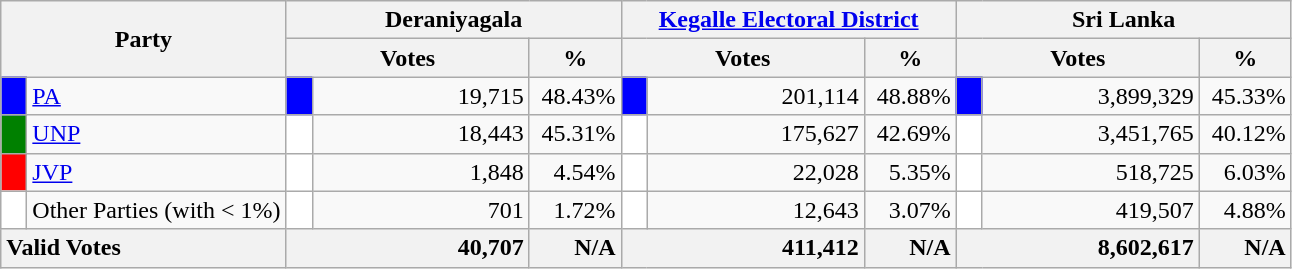<table class="wikitable">
<tr>
<th colspan="2" width="144px"rowspan="2">Party</th>
<th colspan="3" width="216px">Deraniyagala</th>
<th colspan="3" width="216px"><a href='#'>Kegalle Electoral District</a></th>
<th colspan="3" width="216px">Sri Lanka</th>
</tr>
<tr>
<th colspan="2" width="144px">Votes</th>
<th>%</th>
<th colspan="2" width="144px">Votes</th>
<th>%</th>
<th colspan="2" width="144px">Votes</th>
<th>%</th>
</tr>
<tr>
<td style="background-color:blue;" width="10px"></td>
<td style="text-align:left;"><a href='#'>PA</a></td>
<td style="background-color:blue;" width="10px"></td>
<td style="text-align:right;">19,715</td>
<td style="text-align:right;">48.43%</td>
<td style="background-color:blue;" width="10px"></td>
<td style="text-align:right;">201,114</td>
<td style="text-align:right;">48.88%</td>
<td style="background-color:blue;" width="10px"></td>
<td style="text-align:right;">3,899,329</td>
<td style="text-align:right;">45.33%</td>
</tr>
<tr>
<td style="background-color:green;" width="10px"></td>
<td style="text-align:left;"><a href='#'>UNP</a></td>
<td style="background-color:white;" width="10px"></td>
<td style="text-align:right;">18,443</td>
<td style="text-align:right;">45.31%</td>
<td style="background-color:white;" width="10px"></td>
<td style="text-align:right;">175,627</td>
<td style="text-align:right;">42.69%</td>
<td style="background-color:white;" width="10px"></td>
<td style="text-align:right;">3,451,765</td>
<td style="text-align:right;">40.12%</td>
</tr>
<tr>
<td style="background-color:red;" width="10px"></td>
<td style="text-align:left;"><a href='#'>JVP</a></td>
<td style="background-color:white;" width="10px"></td>
<td style="text-align:right;">1,848</td>
<td style="text-align:right;">4.54%</td>
<td style="background-color:white;" width="10px"></td>
<td style="text-align:right;">22,028</td>
<td style="text-align:right;">5.35%</td>
<td style="background-color:white;" width="10px"></td>
<td style="text-align:right;">518,725</td>
<td style="text-align:right;">6.03%</td>
</tr>
<tr>
<td style="background-color:white;" width="10px"></td>
<td style="text-align:left;">Other Parties (with < 1%)</td>
<td style="background-color:white;" width="10px"></td>
<td style="text-align:right;">701</td>
<td style="text-align:right;">1.72%</td>
<td style="background-color:white;" width="10px"></td>
<td style="text-align:right;">12,643</td>
<td style="text-align:right;">3.07%</td>
<td style="background-color:white;" width="10px"></td>
<td style="text-align:right;">419,507</td>
<td style="text-align:right;">4.88%</td>
</tr>
<tr>
<th colspan="2" width="144px"style="text-align:left;">Valid Votes</th>
<th style="text-align:right;"colspan="2" width="144px">40,707</th>
<th style="text-align:right;">N/A</th>
<th style="text-align:right;"colspan="2" width="144px">411,412</th>
<th style="text-align:right;">N/A</th>
<th style="text-align:right;"colspan="2" width="144px">8,602,617</th>
<th style="text-align:right;">N/A</th>
</tr>
</table>
